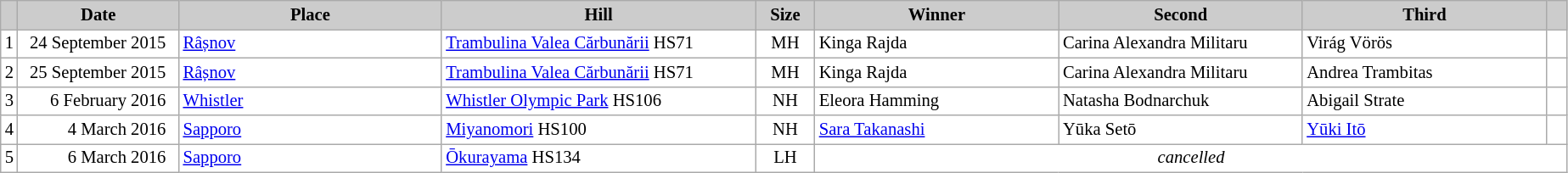<table class="wikitable plainrowheaders" style="background:#fff; font-size:86%; line-height:16px;  border:gray solid 1px; border-collapse:collapse;">
<tr style="background:#ccc; text-align:center;">
<th scope="col" style="background:#ccc; width=30 px;"></th>
<th scope="col" style="background:#ccc; width:120px;">Date</th>
<th scope="col" style="background:#ccc; width:200px;">Place</th>
<th scope="col" style="background:#ccc; width:240px;">Hill</th>
<th scope="col" style="background:#ccc; width:40px;">Size</th>
<th scope="col" style="background:#ccc; width:185px;">Winner</th>
<th scope="col" style="background:#ccc; width:185px;">Second</th>
<th scope="col" style="background:#ccc; width:185px;">Third</th>
<th scope="col" style="background:#ccc; width:10px;"></th>
</tr>
<tr>
<td align=center>1</td>
<td align=right>24 September 2015  </td>
<td> <a href='#'>Râșnov</a></td>
<td><a href='#'>Trambulina Valea Cărbunării</a> HS71</td>
<td align=center>MH</td>
<td> Kinga Rajda</td>
<td> Carina Alexandra Militaru</td>
<td> Virág Vörös</td>
<td></td>
</tr>
<tr>
<td align=center>2</td>
<td align=right>25 September 2015  </td>
<td> <a href='#'>Râșnov</a></td>
<td><a href='#'>Trambulina Valea Cărbunării</a> HS71</td>
<td align=center>MH</td>
<td> Kinga Rajda</td>
<td> Carina Alexandra Militaru</td>
<td> Andrea Trambitas</td>
<td></td>
</tr>
<tr>
<td align=center>3</td>
<td align=right>6 February 2016  </td>
<td> <a href='#'>Whistler</a></td>
<td><a href='#'>Whistler Olympic Park</a> HS106</td>
<td align=center>NH</td>
<td> Eleora Hamming</td>
<td> Natasha Bodnarchuk</td>
<td> Abigail Strate</td>
<td></td>
</tr>
<tr>
<td align=center>4</td>
<td align=right>4 March 2016  </td>
<td> <a href='#'>Sapporo</a></td>
<td><a href='#'>Miyanomori</a> HS100</td>
<td align=center>NH</td>
<td> <a href='#'>Sara Takanashi</a></td>
<td> Yūka Setō</td>
<td> <a href='#'>Yūki Itō</a></td>
<td></td>
</tr>
<tr>
<td align=center>5</td>
<td align=right>6 March 2016  </td>
<td> <a href='#'>Sapporo</a></td>
<td><a href='#'>Ōkurayama</a> HS134</td>
<td align=center>LH</td>
<td align=center colspan=4><em>cancelled</em></td>
</tr>
</table>
